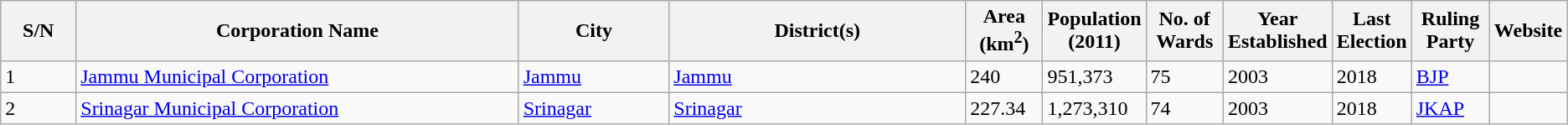<table class="wikitable sortable">
<tr>
<th style="width:05%;">S/N</th>
<th style="width:30%;">Corporation Name</th>
<th style="width:10%;">City</th>
<th style="width:20%;">District(s)</th>
<th style="width:05%;">Area (km<sup>2</sup>)</th>
<th style="width:05%;">Population (2011)</th>
<th style="width:05%;">No. of Wards</th>
<th style="width:05%;">Year Established</th>
<th style="width:05%;">Last Election</th>
<th style="width:05%;">Ruling Party</th>
<th style="width:05%;">Website<br><onlyinclude></th>
</tr>
<tr>
<td>1</td>
<td><a href='#'>Jammu Municipal Corporation</a></td>
<td><a href='#'>Jammu</a></td>
<td><a href='#'>Jammu</a></td>
<td>240</td>
<td>951,373</td>
<td>75</td>
<td>2003</td>
<td>2018</td>
<td><a href='#'>BJP</a></td>
<td></td>
</tr>
<tr>
<td>2</td>
<td><a href='#'>Srinagar Municipal Corporation</a></td>
<td><a href='#'>Srinagar</a></td>
<td><a href='#'>Srinagar</a></td>
<td>227.34</td>
<td>1,273,310</td>
<td>74</td>
<td>2003</td>
<td>2018</td>
<td><a href='#'>JKAP</a></td>
<td><br></onlyinclude></td>
</tr>
</table>
